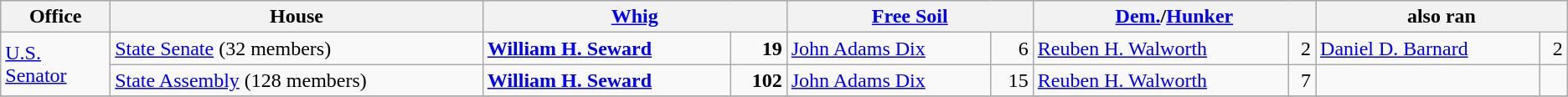<table class=wikitable>
<tr bgcolor=lightgrey>
<th width="7%">Office</th>
<th>House</th>
<th colspan="2" ><a href='#'>Whig</a></th>
<th colspan="2" ><a href='#'>Free Soil</a></th>
<th colspan="2" ><a href='#'>Dem.</a>/<a href='#'>Hunker</a></th>
<th colspan="2">also ran</th>
</tr>
<tr>
<td rowspan="2"><a href='#'>U.S. Senator</a></td>
<td><a href='#'>State Senate</a> (32 members)</td>
<td><strong><a href='#'>William H. Seward</a></strong></td>
<td align="right"><strong>19</strong></td>
<td><a href='#'>John Adams Dix</a></td>
<td align="right">6</td>
<td><a href='#'>Reuben H. Walworth</a></td>
<td align="right">2</td>
<td><a href='#'>Daniel D. Barnard</a></td>
<td align="right">2</td>
</tr>
<tr>
<td><a href='#'>State Assembly</a> (128 members)</td>
<td><strong><a href='#'>William H. Seward</a></strong></td>
<td align="right"><strong>102</strong></td>
<td><a href='#'>John Adams Dix</a></td>
<td align="right">15</td>
<td><a href='#'>Reuben H. Walworth</a></td>
<td align="right">7</td>
<td></td>
<td></td>
</tr>
<tr>
</tr>
</table>
